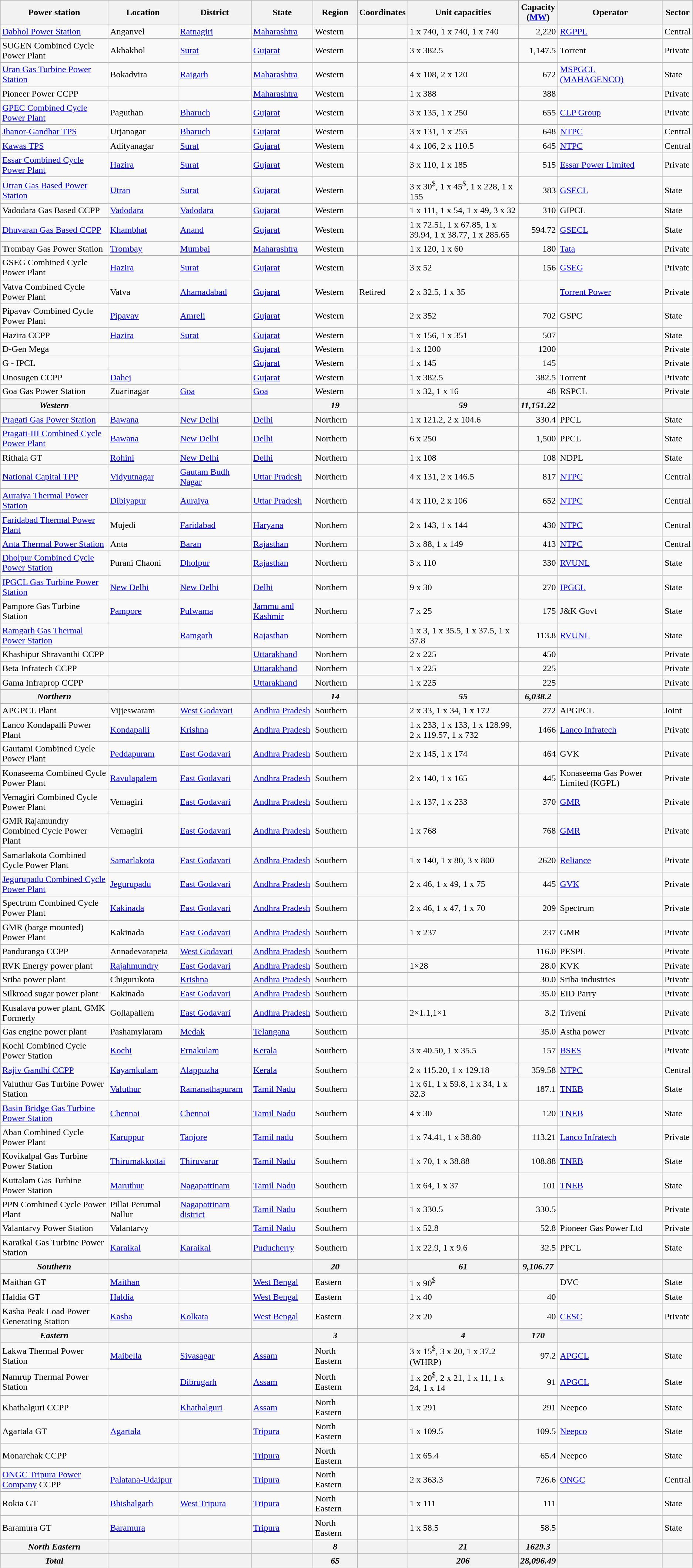<table class="sortable wikitable">
<tr>
<th>Power station</th>
<th>Location</th>
<th>District</th>
<th>State</th>
<th>Region</th>
<th>Coordinates</th>
<th>Unit capacities</th>
<th data-sort-type="number">Capacity<br>(<a href='#'>MW</a>)</th>
<th>Operator</th>
<th>Sector</th>
</tr>
<tr>
<td><a href='#'>Dabhol Power Station</a></td>
<td>Anganvel</td>
<td><a href='#'>Ratnagiri</a></td>
<td><a href='#'>Maharashtra</a></td>
<td>Western</td>
<td></td>
<td>1 x 740, 1 x 740, 1 x 740</td>
<td style="text-align:right;">2,220</td>
<td><a href='#'>RGPPL</a></td>
<td>Central</td>
</tr>
<tr>
<td>SUGEN Combined Cycle Power Plant</td>
<td>Akhakhol</td>
<td><a href='#'>Surat</a></td>
<td><a href='#'>Gujarat</a></td>
<td>Western</td>
<td></td>
<td>3 x 382.5</td>
<td style="text-align:right;">1,147.5</td>
<td>Torrent</td>
<td>Private</td>
</tr>
<tr>
<td><a href='#'>Uran Gas Turbine Power Station</a></td>
<td>Bokadvira</td>
<td><a href='#'>Raigarh</a></td>
<td><a href='#'>Maharashtra</a></td>
<td>Western</td>
<td></td>
<td>4 x 108, 2 x 120</td>
<td style="text-align:right;">672</td>
<td><a href='#'>MSPGCL (MAHAGENCO)</a></td>
<td>State</td>
</tr>
<tr>
<td>Pioneer Power CCPP</td>
<td></td>
<td></td>
<td><a href='#'>Maharashtra</a></td>
<td>Western</td>
<td></td>
<td>1 x 388</td>
<td style="text-align:right;">388</td>
<td></td>
<td>Private</td>
</tr>
<tr>
<td><a href='#'>GPEC Combined Cycle Power Plant</a></td>
<td>Paguthan</td>
<td><a href='#'>Bharuch</a></td>
<td><a href='#'>Gujarat</a></td>
<td>Western</td>
<td></td>
<td>3 x 135, 1 x 250</td>
<td style="text-align:right;">655</td>
<td><a href='#'>CLP Group</a></td>
<td>Private</td>
</tr>
<tr>
<td><a href='#'>Jhanor-Gandhar TPS</a></td>
<td>Urjanagar</td>
<td><a href='#'>Bharuch</a></td>
<td><a href='#'>Gujarat</a></td>
<td>Western</td>
<td></td>
<td>3 x 131, 1 x 255</td>
<td style="text-align:right;">648</td>
<td><a href='#'>NTPC</a></td>
<td>Central</td>
</tr>
<tr>
<td><a href='#'>Kawas TPS</a></td>
<td>Adityanagar</td>
<td><a href='#'>Surat</a></td>
<td><a href='#'>Gujarat</a></td>
<td>Western</td>
<td></td>
<td>4 x 106, 2 x 110.5</td>
<td style="text-align:right;">645</td>
<td><a href='#'>NTPC</a></td>
<td>Central</td>
</tr>
<tr>
<td><a href='#'>Essar Combined Cycle Power Plant</a></td>
<td><a href='#'>Hazira</a></td>
<td><a href='#'>Surat</a></td>
<td><a href='#'>Gujarat</a></td>
<td>Western</td>
<td></td>
<td>3 x 110, 1 x 185</td>
<td style="text-align:right;">515</td>
<td><a href='#'>Essar Power Limited</a></td>
<td>Private</td>
</tr>
<tr>
<td><a href='#'>Utran Gas Based Power Station</a></td>
<td><a href='#'>Utran</a></td>
<td><a href='#'>Surat</a></td>
<td><a href='#'>Gujarat</a></td>
<td>Western</td>
<td></td>
<td>3 x 30<sup>$</sup>, 1 x 45<sup>$</sup>, 1 x 228, 1 x 155</td>
<td style="text-align:right;">383</td>
<td><a href='#'>GSECL</a></td>
<td>State</td>
</tr>
<tr>
<td>Vadodara Gas Based CCPP</td>
<td><a href='#'>Vadodara</a></td>
<td><a href='#'>Vadodara</a></td>
<td><a href='#'>Gujarat</a></td>
<td>Western</td>
<td></td>
<td>1 x 111, 1 x 54, 1 x 49, 3 x 32</td>
<td style="text-align:right;">310</td>
<td>GIPCL</td>
<td>State</td>
</tr>
<tr>
<td><a href='#'>Dhuvaran Gas Based CCPP</a></td>
<td><a href='#'>Khambhat</a></td>
<td><a href='#'>Anand</a></td>
<td><a href='#'>Gujarat</a></td>
<td>Western</td>
<td></td>
<td>1 x 72.51, 1 x 67.85, 1 x 39.94, 1 x 38.77, 1 x 285.65</td>
<td style="text-align:right;">594.72</td>
<td><a href='#'>GSECL</a></td>
<td>State</td>
</tr>
<tr>
<td>Trombay Gas Power Station</td>
<td><a href='#'>Trombay</a></td>
<td><a href='#'>Mumbai</a></td>
<td><a href='#'>Maharashtra</a></td>
<td>Western</td>
<td></td>
<td>1 x 120, 1 x 60</td>
<td style="text-align:right;">180</td>
<td><a href='#'>Tata</a></td>
<td>Private</td>
</tr>
<tr>
<td>GSEG Combined Cycle Power Plant</td>
<td><a href='#'>Hazira</a></td>
<td><a href='#'>Surat</a></td>
<td><a href='#'>Gujarat</a></td>
<td>Western</td>
<td></td>
<td>3 x 52</td>
<td style="text-align:right;">156</td>
<td><a href='#'>GSEG</a></td>
<td>Private</td>
</tr>
<tr>
<td>Vatva Combined Cycle Power Plant</td>
<td>Vatva</td>
<td><a href='#'>Ahamadabad</a></td>
<td><a href='#'>Gujarat</a></td>
<td>Western</td>
<td>Retired</td>
<td>2 x 32.5, 1 x 35</td>
<td style="text-align:right;"></td>
<td><a href='#'>Torrent Power</a></td>
<td>Private</td>
</tr>
<tr>
<td>Pipavav Combined Cycle Power Plant</td>
<td><a href='#'>Pipavav</a></td>
<td><a href='#'>Amreli</a></td>
<td><a href='#'>Gujarat</a></td>
<td>Western</td>
<td></td>
<td>2 x 352</td>
<td style="text-align:right;">702</td>
<td>GSPC</td>
<td>State</td>
</tr>
<tr>
<td>Hazira CCPP</td>
<td><a href='#'>Hazira</a></td>
<td><a href='#'>Surat</a></td>
<td><a href='#'>Gujarat</a></td>
<td>Western</td>
<td></td>
<td>1 x 156, 1 x 351</td>
<td style="text-align:right;">507</td>
<td></td>
<td>State</td>
</tr>
<tr>
<td>D-Gen Mega</td>
<td></td>
<td></td>
<td><a href='#'>Gujarat</a></td>
<td>Western</td>
<td></td>
<td>1 x 1200</td>
<td style="text-align:right;">1200</td>
<td></td>
<td>Private</td>
</tr>
<tr>
<td>G - IPCL</td>
<td></td>
<td></td>
<td><a href='#'>Gujarat</a></td>
<td>Western</td>
<td></td>
<td>1 x 145</td>
<td style="text-align:right;">145</td>
<td></td>
<td>Private</td>
</tr>
<tr>
<td>Unosugen CCPP</td>
<td><a href='#'>Dahej</a></td>
<td></td>
<td><a href='#'>Gujarat</a></td>
<td>Western</td>
<td></td>
<td>1 x 382.5</td>
<td style="text-align:right;">382.5</td>
<td>Torrent</td>
<td>Private</td>
</tr>
<tr>
<td>Goa Gas Power Station</td>
<td>Zuarinagar</td>
<td><a href='#'>Goa</a></td>
<td><a href='#'>Goa</a></td>
<td>Western</td>
<td></td>
<td>1 x 32, 1 x 16</td>
<td style="text-align:right;">48</td>
<td>RSPCL</td>
<td>Private</td>
</tr>
<tr>
<th><em>Western</em></th>
<th></th>
<th></th>
<th></th>
<th><em>19</em></th>
<th></th>
<th><em>59</em></th>
<th><em>11,151.22</em></th>
<th></th>
<th></th>
</tr>
<tr>
<td><a href='#'>Pragati Gas Power Station</a></td>
<td><a href='#'>Bawana</a></td>
<td><a href='#'>New Delhi</a></td>
<td><a href='#'>Delhi</a></td>
<td>Northern</td>
<td></td>
<td>1 x 121.2, 2 x 104.6</td>
<td style="text-align:right;">330.4</td>
<td>PPCL</td>
<td>State</td>
</tr>
<tr>
<td><a href='#'>Pragati-III Combined Cycle Power Plant</a></td>
<td><a href='#'>Bawana</a></td>
<td><a href='#'>New Delhi</a></td>
<td><a href='#'>Delhi</a></td>
<td>Northern</td>
<td></td>
<td>6 x 250</td>
<td style="text-align:right;">1,500</td>
<td>PPCL</td>
<td>State</td>
</tr>
<tr>
<td>Rithala GT</td>
<td><a href='#'>Rohini</a></td>
<td><a href='#'>New Delhi</a></td>
<td><a href='#'>Delhi</a></td>
<td>Northern</td>
<td></td>
<td>1 x 108</td>
<td style="text-align:right;">108</td>
<td>NDPL</td>
<td>State</td>
</tr>
<tr>
<td><a href='#'>National Capital TPP</a></td>
<td><a href='#'>Vidyutnagar</a></td>
<td><a href='#'>Gautam Budh Nagar</a></td>
<td><a href='#'>Uttar Pradesh</a></td>
<td>Northern</td>
<td></td>
<td>4 x 131, 2 x 146.5</td>
<td style="text-align:right;">817</td>
<td><a href='#'>NTPC</a></td>
<td>Central</td>
</tr>
<tr>
<td><a href='#'>Auraiya Thermal Power Station</a></td>
<td><a href='#'>Dibiyapur</a></td>
<td><a href='#'>Auraiya</a></td>
<td><a href='#'>Uttar Pradesh</a></td>
<td>Northern</td>
<td></td>
<td>4 x 110, 2 x 106</td>
<td style="text-align:right;">652</td>
<td><a href='#'>NTPC</a></td>
<td>Central</td>
</tr>
<tr>
<td><a href='#'>Faridabad Thermal Power Plant</a></td>
<td>Mujedi</td>
<td><a href='#'>Faridabad</a></td>
<td><a href='#'>Haryana</a></td>
<td>Northern</td>
<td></td>
<td>2 x 143, 1 x 144</td>
<td style="text-align:right;">430</td>
<td><a href='#'>NTPC</a></td>
<td>Central</td>
</tr>
<tr>
<td><a href='#'>Anta Thermal Power Station</a></td>
<td>Anta</td>
<td><a href='#'>Baran</a></td>
<td><a href='#'>Rajasthan</a></td>
<td>Northern</td>
<td></td>
<td>3 x 88, 1 x 149</td>
<td style="text-align:right;">413</td>
<td><a href='#'>NTPC</a></td>
<td>Central</td>
</tr>
<tr>
<td><a href='#'>Dholpur Combined Cycle Power Station</a></td>
<td>Purani Chaoni</td>
<td><a href='#'>Dholpur</a></td>
<td><a href='#'>Rajasthan</a></td>
<td>Northern</td>
<td></td>
<td>3 x 110</td>
<td style="text-align:right;">330</td>
<td><a href='#'>RVUNL</a></td>
<td>State</td>
</tr>
<tr>
<td><a href='#'>IPGCL Gas Turbine Power Station</a></td>
<td><a href='#'>New Delhi</a></td>
<td><a href='#'>New Delhi</a></td>
<td><a href='#'>Delhi</a></td>
<td>Northern</td>
<td></td>
<td>9 x 30</td>
<td style="text-align:right;">270</td>
<td><a href='#'>IPGCL</a></td>
<td>State</td>
</tr>
<tr>
<td>Pampore Gas Turbine Station</td>
<td><a href='#'>Pampore</a></td>
<td><a href='#'>Pulwama</a></td>
<td><a href='#'>Jammu and Kashmir</a></td>
<td>Northern</td>
<td></td>
<td>7 x 25</td>
<td style="text-align:right;">175</td>
<td>J&K Govt</td>
<td>State</td>
</tr>
<tr>
<td><a href='#'>Ramgarh Gas Thermal Power Station</a></td>
<td></td>
<td><a href='#'>Ramgarh</a></td>
<td><a href='#'>Rajasthan</a></td>
<td>Northern</td>
<td></td>
<td>1 x 3, 1 x 35.5, 1 x 37.5, 1 x 37.8</td>
<td style="text-align:right;">113.8</td>
<td><a href='#'>RVUNL</a></td>
<td>State</td>
</tr>
<tr>
<td>Khashipur Shravanthi CCPP</td>
<td></td>
<td></td>
<td><a href='#'>Uttarakhand</a></td>
<td>Northern</td>
<td></td>
<td>2 x 225</td>
<td style="text-align:right;">450</td>
<td></td>
<td>Private</td>
</tr>
<tr>
<td>Beta Infratech CCPP</td>
<td></td>
<td></td>
<td><a href='#'>Uttarakhand</a></td>
<td>Northern</td>
<td></td>
<td>1 x 225</td>
<td style="text-align:right;">225</td>
<td></td>
<td>Private</td>
</tr>
<tr>
<td>Gama Infraprop CCPP</td>
<td></td>
<td></td>
<td><a href='#'>Uttarakhand</a></td>
<td>Northern</td>
<td></td>
<td>1 x 225</td>
<td style="text-align:right;">225</td>
<td></td>
<td>Private</td>
</tr>
<tr>
<th><em>Northern</em></th>
<th></th>
<th></th>
<th></th>
<th><em>14</em></th>
<th></th>
<th><em>55</em></th>
<th><em>6,038.2</em></th>
<th></th>
<th></th>
</tr>
<tr>
<td>APGPCL Plant</td>
<td>Vijjeswaram</td>
<td><a href='#'>West Godavari</a></td>
<td><a href='#'>Andhra Pradesh</a></td>
<td>Southern</td>
<td></td>
<td>2 x 33, 1 x 34, 1 x 172</td>
<td style="text-align:right;">272</td>
<td>APGPCL</td>
<td>Joint</td>
</tr>
<tr>
<td>Lanco Kondapalli Power Plant</td>
<td><a href='#'>Kondapalli</a></td>
<td><a href='#'>Krishna</a></td>
<td><a href='#'>Andhra Pradesh</a></td>
<td>Southern</td>
<td></td>
<td>1 x 233, 1 x 133, 1 x 128.99, 2 x 119.57, 1 x 732</td>
<td style="text-align:right;">1466</td>
<td><a href='#'>Lanco Infratech</a></td>
<td>Private</td>
</tr>
<tr>
<td>Gautami Combined Cycle Power Plant</td>
<td><a href='#'>Peddapuram</a></td>
<td><a href='#'>East Godavari</a></td>
<td><a href='#'>Andhra Pradesh</a></td>
<td>Southern</td>
<td></td>
<td>2 x 145, 1 x 174</td>
<td style="text-align:right;">464</td>
<td>GVK</td>
<td>Private</td>
</tr>
<tr>
<td>Konaseema Combined Cycle Power Plant</td>
<td><a href='#'>Ravulapalem</a></td>
<td><a href='#'>East Godavari</a></td>
<td><a href='#'>Andhra Pradesh</a></td>
<td>Southern</td>
<td></td>
<td>2 x 140, 1 x 165</td>
<td style="text-align:right;">445</td>
<td>Konaseema Gas Power Limited (KGPL)</td>
<td>Private</td>
</tr>
<tr>
<td>Vemagiri Combined Cycle Power Plant</td>
<td>Vemagiri</td>
<td><a href='#'>East Godavari</a></td>
<td><a href='#'>Andhra Pradesh</a></td>
<td>Southern</td>
<td></td>
<td>1 x 137, 1 x 233</td>
<td style="text-align:right;">370</td>
<td><a href='#'>GMR</a></td>
<td>Private</td>
</tr>
<tr>
<td>GMR Rajamundry Combined Cycle Power Plant</td>
<td>Vemagiri</td>
<td><a href='#'>East Godavari</a></td>
<td><a href='#'>Andhra Pradesh</a></td>
<td>Southern</td>
<td></td>
<td>1 x 768</td>
<td style="text-align:right;">768</td>
<td><a href='#'>GMR</a></td>
<td>Private</td>
</tr>
<tr>
<td>Samarlakota Combined Cycle Power Plant</td>
<td><a href='#'>Samarlakota</a></td>
<td><a href='#'>East Godavari</a></td>
<td><a href='#'>Andhra Pradesh</a></td>
<td>Southern</td>
<td></td>
<td>1 x 140, 1 x 80, 3 x 800</td>
<td style="text-align:right;">2620</td>
<td><a href='#'>Reliance</a></td>
<td>Private</td>
</tr>
<tr>
<td><a href='#'>Jegurupadu Combined Cycle Power Plant</a></td>
<td><a href='#'>Jegurupadu</a></td>
<td><a href='#'>East Godavari</a></td>
<td><a href='#'>Andhra Pradesh</a></td>
<td>Southern</td>
<td></td>
<td>2 x 46, 1 x 49, 1 x 75</td>
<td style="text-align:right;">445</td>
<td><a href='#'>GVK</a></td>
<td>Private</td>
</tr>
<tr>
<td>Spectrum Combined Cycle Power Plant</td>
<td><a href='#'>Kakinada</a></td>
<td><a href='#'>East Godavari</a></td>
<td><a href='#'>Andhra Pradesh</a></td>
<td>Southern</td>
<td></td>
<td>2 x 46, 1 x 47, 1 x 70</td>
<td style="text-align:right;">209</td>
<td>Spectrum</td>
<td>Private</td>
</tr>
<tr>
<td>GMR (barge mounted) Power Plant</td>
<td>Kakinada</td>
<td><a href='#'>East Godavari</a></td>
<td><a href='#'>Andhra Pradesh</a></td>
<td>Southern</td>
<td></td>
<td>1 x 237</td>
<td style="text-align:right;">237</td>
<td>GMR</td>
<td>Private</td>
</tr>
<tr>
<td>Panduranga CCPP</td>
<td>Annadevarapeta</td>
<td><a href='#'>West Godavari</a></td>
<td><a href='#'>Andhra Pradesh</a></td>
<td>Southern</td>
<td></td>
<td></td>
<td style="text-align:right;">116.0</td>
<td>PESPL</td>
<td>Private</td>
</tr>
<tr>
<td>RVK Energy power plant</td>
<td><a href='#'>Rajahmundry</a></td>
<td><a href='#'>East Godavari</a></td>
<td><a href='#'>Andhra Pradesh</a></td>
<td>Southern</td>
<td></td>
<td>1×28</td>
<td style="text-align:right;">28.0</td>
<td>KVK</td>
<td>Private</td>
</tr>
<tr>
<td>Sriba power plant</td>
<td>Chigurukota</td>
<td><a href='#'>Krishna</a></td>
<td><a href='#'>Andhra Pradesh</a></td>
<td>Southern</td>
<td></td>
<td></td>
<td style="text-align:right;">30.0</td>
<td>Sriba industries</td>
<td>Private</td>
</tr>
<tr>
<td>Silkroad sugar power plant</td>
<td>Kakinada</td>
<td><a href='#'>East Godavari</a></td>
<td><a href='#'>Andhra Pradesh</a></td>
<td>Southern</td>
<td></td>
<td></td>
<td style="text-align:right;">35.0</td>
<td>EID Parry</td>
<td>Private</td>
</tr>
<tr>
<td>Kusalava power plant, GMK Formerly</td>
<td>Gollapallem</td>
<td><a href='#'>East Godavari</a></td>
<td><a href='#'>Andhra Pradesh</a></td>
<td>Southern</td>
<td></td>
<td>2×1.1,1×1</td>
<td style="text-align:right;">3.2</td>
<td>Triveni</td>
<td>Private</td>
</tr>
<tr>
<td>Gas engine power plant</td>
<td>Pashamylaram</td>
<td><a href='#'>Medak</a></td>
<td><a href='#'>Telangana</a></td>
<td>Southern</td>
<td></td>
<td></td>
<td style="text-align:right;">35.0</td>
<td>Astha power</td>
<td>Private</td>
</tr>
<tr>
<td>Kochi Combined Cycle Power Station</td>
<td><a href='#'>Kochi</a></td>
<td><a href='#'>Ernakulam</a></td>
<td><a href='#'>Kerala</a></td>
<td>Southern</td>
<td></td>
<td>3 x 40.50, 1 x 35.5</td>
<td style="text-align:right;">157</td>
<td><a href='#'>BSES</a></td>
<td>Private</td>
</tr>
<tr>
<td><a href='#'>Rajiv Gandhi CCPP</a></td>
<td><a href='#'>Kayamkulam</a></td>
<td><a href='#'>Alappuzha</a></td>
<td><a href='#'>Kerala</a></td>
<td>Southern</td>
<td></td>
<td>2 x 115.20, 1 x 129.18</td>
<td style="text-align:right;">359.58</td>
<td><a href='#'>NTPC</a></td>
<td>Central</td>
</tr>
<tr>
<td>Valuthur Gas Turbine Power Station</td>
<td><a href='#'>Valuthur</a></td>
<td><a href='#'>Ramanathapuram</a></td>
<td><a href='#'>Tamil Nadu</a></td>
<td>Southern</td>
<td></td>
<td>1 x 61, 1 x 59.8, 1 x 34, 1 x 32.3</td>
<td style="text-align:right;">187.1</td>
<td><a href='#'>TNEB</a></td>
<td>State</td>
</tr>
<tr>
<td><a href='#'>Basin Bridge Gas Turbine Power Station</a></td>
<td><a href='#'>Chennai</a></td>
<td><a href='#'>Chennai</a></td>
<td><a href='#'>Tamil Nadu</a></td>
<td>Southern</td>
<td></td>
<td>4 x 30</td>
<td style="text-align:right;">120</td>
<td><a href='#'>TNEB</a></td>
<td>State</td>
</tr>
<tr>
<td>Aban Combined Cycle Power Plant</td>
<td><a href='#'>Karuppur</a></td>
<td><a href='#'>Tanjore</a></td>
<td><a href='#'>Tamil nadu</a></td>
<td>Southern</td>
<td></td>
<td>1 x 74.41, 1 x 38.80</td>
<td style="text-align:right;">113.21</td>
<td><a href='#'>Lanco Infratech</a></td>
<td>Private</td>
</tr>
<tr>
<td>Kovikalpal Gas Turbine Power Station</td>
<td><a href='#'>Thirumakkottai</a></td>
<td><a href='#'>Thiruvarur</a></td>
<td><a href='#'>Tamil Nadu</a></td>
<td>Southern</td>
<td></td>
<td>1 x 70, 1 x 38.88</td>
<td style="text-align:right;">108.88</td>
<td><a href='#'>TNEB</a></td>
<td>State</td>
</tr>
<tr>
<td>Kuttalam Gas Turbine Power Station</td>
<td><a href='#'>Maruthur</a></td>
<td><a href='#'>Nagapattinam</a></td>
<td><a href='#'>Tamil Nadu</a></td>
<td>Southern</td>
<td></td>
<td>1 x 64, 1 x 37</td>
<td style="text-align:right;">101</td>
<td><a href='#'>TNEB</a></td>
<td>State</td>
</tr>
<tr>
<td>PPN Combined Cycle Power Plant</td>
<td>Pillai Perumal Nallur</td>
<td><a href='#'>Nagapattinam district</a></td>
<td><a href='#'>Tamil Nadu</a></td>
<td>Southern</td>
<td></td>
<td>1 x 330.5</td>
<td style="text-align:right;">330.5</td>
<td></td>
<td>Private</td>
</tr>
<tr>
<td>Valantarvy Power Station</td>
<td>Valantarvy</td>
<td></td>
<td><a href='#'>Tamil Nadu</a></td>
<td>Southern</td>
<td></td>
<td>1 x 52.8</td>
<td style="text-align:right;">52.8</td>
<td>Pioneer Gas Power Ltd</td>
<td>Private</td>
</tr>
<tr>
<td>Karaikal Gas Turbine Power Station</td>
<td><a href='#'>Karaikal</a></td>
<td><a href='#'>Karaikal</a></td>
<td><a href='#'>Puducherry</a></td>
<td>Southern</td>
<td></td>
<td>1 x 22.9, 1 x 9.6</td>
<td style="text-align:right;">32.5</td>
<td>PPCL</td>
<td>State</td>
</tr>
<tr>
<th><em>Southern</em></th>
<th></th>
<th></th>
<th></th>
<th><em>20</em></th>
<th></th>
<th><em>61</em></th>
<th><em>9,106.77</em></th>
<th></th>
<th></th>
</tr>
<tr>
<td>Maithan GT</td>
<td><a href='#'>Maithan</a></td>
<td></td>
<td><a href='#'>West Bengal</a></td>
<td>Eastern</td>
<td></td>
<td>1 x 90<sup>$</sup></td>
<td style="text-align:right;"></td>
<td>DVC</td>
<td>State</td>
</tr>
<tr>
<td>Haldia GT</td>
<td><a href='#'>Haldia</a></td>
<td></td>
<td><a href='#'>West Bengal</a></td>
<td>Eastern</td>
<td></td>
<td>1 x 40</td>
<td style="text-align:right;">40</td>
<td></td>
<td>State</td>
</tr>
<tr>
<td>Kasba Peak Load Power Generating Station</td>
<td><a href='#'>Kasba</a></td>
<td><a href='#'>Kolkata</a></td>
<td><a href='#'>West Bengal</a></td>
<td>Eastern</td>
<td></td>
<td>2 x 20</td>
<td style="text-align:right;">40</td>
<td><a href='#'>CESC</a></td>
<td>Private</td>
</tr>
<tr>
<th><em>Eastern</em></th>
<th></th>
<th></th>
<th></th>
<th><em>3</em></th>
<th></th>
<th><em>4</em></th>
<th><em>170</em></th>
<th></th>
<th></th>
</tr>
<tr>
<td>Lakwa Thermal Power Station</td>
<td><a href='#'>Maibella</a></td>
<td><a href='#'>Sivasagar</a></td>
<td><a href='#'>Assam</a></td>
<td>North Eastern</td>
<td></td>
<td>3 x 15<sup>$</sup>, 3 x 20, 1 x 37.2 (WHRP)</td>
<td style="text-align:right;">97.2</td>
<td><a href='#'>APGCL</a></td>
<td>State</td>
</tr>
<tr>
<td>Namrup Thermal Power Station</td>
<td></td>
<td><a href='#'>Dibrugarh</a></td>
<td><a href='#'>Assam</a></td>
<td>North Eastern</td>
<td></td>
<td>1 x 20<sup>$</sup>, 2 x 21, 1 x 11, 1 x 24, 1 x 14</td>
<td style="text-align:right;">91</td>
<td><a href='#'>APGCL</a></td>
<td>State</td>
</tr>
<tr>
<td>Khathalguri CCPP</td>
<td></td>
<td><a href='#'>Khathalguri</a></td>
<td><a href='#'>Assam</a></td>
<td>North Eastern</td>
<td></td>
<td>1 x 291</td>
<td style="text-align:right;">291</td>
<td>Neepco</td>
<td>State</td>
</tr>
<tr>
<td>Agartala GT</td>
<td><a href='#'>Agartala</a></td>
<td></td>
<td><a href='#'>Tripura</a></td>
<td>North Eastern</td>
<td></td>
<td>1 x 109.5</td>
<td style="text-align:right;">109.5</td>
<td><a href='#'>Neepco</a></td>
<td>State</td>
</tr>
<tr>
<td>Monarchak CCPP</td>
<td></td>
<td></td>
<td><a href='#'>Tripura</a></td>
<td>North Eastern</td>
<td></td>
<td>1 x 65.4</td>
<td style="text-align:right;">65.4</td>
<td>Neepco</td>
<td>State</td>
</tr>
<tr>
<td><a href='#'>ONGC Tripura Power Company</a> CCPP</td>
<td><a href='#'>Palatana-Udaipur</a></td>
<td></td>
<td><a href='#'>Tripura</a></td>
<td>North Eastern</td>
<td></td>
<td>2 x 363.3</td>
<td style="text-align:right;">726.6</td>
<td><a href='#'>ONGC</a></td>
<td>Central</td>
</tr>
<tr>
<td>Rokia GT</td>
<td><a href='#'>Bhishalgarh</a></td>
<td><a href='#'>West Tripura</a></td>
<td><a href='#'>Tripura</a></td>
<td>North Eastern</td>
<td></td>
<td>1 x 111</td>
<td style="text-align:right;">111</td>
<td></td>
<td>State</td>
</tr>
<tr>
<td>Baramura GT</td>
<td><a href='#'>Baramura</a></td>
<td></td>
<td><a href='#'>Tripura</a></td>
<td>North Eastern</td>
<td></td>
<td>1 x 58.5</td>
<td style="text-align:right;">58.5</td>
<td></td>
<td>State</td>
</tr>
<tr>
<th><em>North Eastern</em></th>
<th></th>
<th></th>
<th></th>
<th><em>8</em></th>
<th></th>
<th><em>21</em></th>
<th><em>1629.3</em></th>
<th></th>
<th></th>
</tr>
<tr>
<th><em>Total</em></th>
<th></th>
<th></th>
<th></th>
<th><em>65</em></th>
<th></th>
<th><em>206</em></th>
<th><em>28,096.49</em></th>
<th></th>
<th></th>
</tr>
</table>
